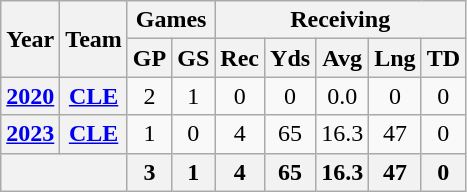<table class=wikitable style="text-align:center;">
<tr>
<th rowspan="2">Year</th>
<th rowspan="2">Team</th>
<th colspan="2">Games</th>
<th colspan="5">Receiving</th>
</tr>
<tr>
<th>GP</th>
<th>GS</th>
<th>Rec</th>
<th>Yds</th>
<th>Avg</th>
<th>Lng</th>
<th>TD</th>
</tr>
<tr>
<th><a href='#'>2020</a></th>
<th><a href='#'>CLE</a></th>
<td>2</td>
<td>1</td>
<td>0</td>
<td>0</td>
<td>0.0</td>
<td>0</td>
<td>0</td>
</tr>
<tr>
<th><a href='#'>2023</a></th>
<th><a href='#'>CLE</a></th>
<td>1</td>
<td>0</td>
<td>4</td>
<td>65</td>
<td>16.3</td>
<td>47</td>
<td>0</td>
</tr>
<tr>
<th colspan="2"></th>
<th>3</th>
<th>1</th>
<th>4</th>
<th>65</th>
<th>16.3</th>
<th>47</th>
<th>0</th>
</tr>
</table>
